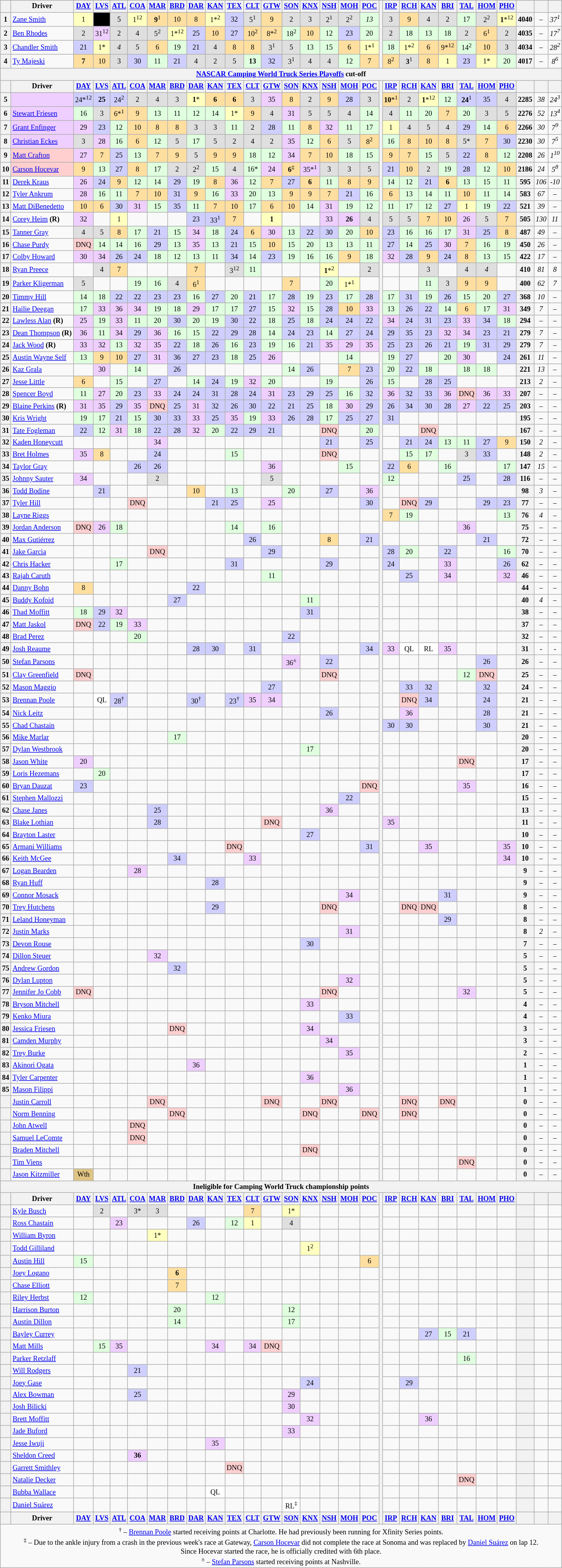<table class="wikitable" style="font-size:77%; text-align:center">
<tr valign="top">
<th valign="middle"></th>
<th valign="middle">Driver</th>
<th><a href='#'>DAY</a></th>
<th><a href='#'>LVS</a></th>
<th><a href='#'>ATL</a></th>
<th><a href='#'>COA</a></th>
<th><a href='#'>MAR</a></th>
<th><a href='#'>BRD</a></th>
<th><a href='#'>DAR</a></th>
<th><a href='#'>KAN</a></th>
<th><a href='#'>TEX</a></th>
<th><a href='#'>CLT</a></th>
<th><a href='#'>GTW</a></th>
<th><a href='#'>SON</a></th>
<th><a href='#'>KNX</a></th>
<th><a href='#'>NSH</a></th>
<th><a href='#'>MOH</a></th>
<th><a href='#'>POC</a></th>
<th rowspan=5></th>
<th><a href='#'>IRP</a></th>
<th><a href='#'>RCH</a></th>
<th><a href='#'>KAN</a></th>
<th><a href='#'>BRI</a></th>
<th><a href='#'>TAL</a></th>
<th><a href='#'>HOM</a></th>
<th><a href='#'>PHO</a></th>
<th valign="middle"></th>
<th valign="middle"></th>
<th valign="middle"></th>
</tr>
<tr>
<th>1</th>
<td style="text-align:left"><a href='#'>Zane Smith</a></td>
<td style="background:#ffffbf">1</td>
<td style="background:#000000; color:white;"></td>
<td style="background:#dfdfdf">5</td>
<td style="background:#ffffbf">1<sup>12</sup></td>
<td style="background:#ffdf9f"><strong>9</strong><sup>1</sup></td>
<td style="background:#ffdf9f">10</td>
<td style="background:#ffdf9f">8</td>
<td style="background:#ffffbf">1*<sup>2</sup></td>
<td style="background:#cfcfff">32</td>
<td style="background:#dfdfdf">5<sup>1</sup></td>
<td style="background:#ffdf9f">9</td>
<td style="background:#dfdfdf">2</td>
<td style="background:#dfdfdf">3</td>
<td style="background:#dfdfdf">2<sup>1</sup></td>
<td style="background:#dfdfdf">2<sup>2</sup></td>
<td style="background:#dfffdf"><em>13</em></td>
<td style="background:#dfdfdf">3</td>
<td style="background:#ffdf9f">9</td>
<td style="background:#dfdfdf">4</td>
<td style="background:#dfdfdf">2</td>
<td style="background:#dfffdf">17</td>
<td style="background:#dfdfdf">2<sup>2</sup></td>
<td style="background:#ffffbf"><strong>1</strong>*<sup>12</sup></td>
<th>4040</th>
<td><em>–</em></td>
<td><em>37<sup>1</sup></em></td>
</tr>
<tr>
<th>2</th>
<td style="text-align:left"><a href='#'>Ben Rhodes</a></td>
<td style="background:#dfdfdf">2</td>
<td style="background:#efcfff">31<sup>12</sup></td>
<td style="background:#dfdfdf">2</td>
<td style="background:#dfdfdf">4</td>
<td style="background:#dfdfdf">5<sup>2</sup></td>
<td style="background:#ffffbf">1*<sup>12</sup></td>
<td style="background:#cfcfff">25</td>
<td style="background:#ffdf9f">10</td>
<td style="background:#cfcfff">27</td>
<td style="background:#ffdf9f">10<sup>2</sup></td>
<td style="background:#ffdf9f">8*<sup>2</sup></td>
<td style="background:#dfffdf">18<sup>2</sup></td>
<td style="background:#ffdf9f">10</td>
<td style="background:#dfffdf">12</td>
<td style="background:#cfcfff">23</td>
<td style="background:#dfffdf">20</td>
<td style="background:#dfdfdf">2</td>
<td style="background:#dfffdf">18</td>
<td style="background:#dfffdf">13</td>
<td style="background:#dfffdf">18</td>
<td style="background:#dfdfdf">2</td>
<td style="background:#ffdf9f">6<sup>1</sup></td>
<td style="background:#dfdfdf">2</td>
<th>4035</th>
<td><em>–</em></td>
<td><em>17<sup>7</sup></em></td>
</tr>
<tr>
<th>3</th>
<td style="text-align:left"><a href='#'>Chandler Smith</a></td>
<td style="background:#cfcfff">21</td>
<td style="background:#ffffbf">1*</td>
<td style="background:#dfdfdf"><em>4</em></td>
<td style="background:#dfdfdf">5</td>
<td style="background:#ffdf9f">6</td>
<td style="background:#dfffdf">19</td>
<td style="background:#cfcfff">21</td>
<td style="background:#dfdfdf">4</td>
<td style="background:#ffdf9f">8</td>
<td style="background:#ffdf9f">8</td>
<td style="background:#dfdfdf">3<sup>1</sup></td>
<td style="background:#dfdfdf">5</td>
<td style="background:#dfffdf">13</td>
<td style="background:#dfffdf">15</td>
<td style="background:#ffdf9f">6</td>
<td style="background:#ffffbf">1*<sup>1</sup></td>
<td style="background:#dfffdf">18</td>
<td style="background:#ffffbf">1*<sup>2</sup></td>
<td style="background:#ffdf9f">6</td>
<td style="background:#ffdf9f">9*<sup>12</sup></td>
<td style="background:#dfffdf">14<sup>2</sup></td>
<td style="background:#ffdf9f">10</td>
<td style="background:#dfdfdf">3</td>
<th>4034</th>
<td><em>–</em></td>
<td><em>28<sup>2</sup></em></td>
</tr>
<tr>
<th>4</th>
<td style="text-align:left"><a href='#'>Ty Majeski</a></td>
<td style="background:#ffdf9f"><strong>7</strong></td>
<td style="background:#ffdf9f">10</td>
<td style="background:#dfdfdf">3</td>
<td style="background:#cfcfff">30</td>
<td style="background:#dfffdf">11</td>
<td style="background:#cfcfff">21</td>
<td style="background:#dfdfdf">4</td>
<td style="background:#dfdfdf">2</td>
<td style="background:#dfdfdf">5</td>
<td style="background:#dfffdf"><strong>13</strong></td>
<td style="background:#cfcfff">32</td>
<td style="background:#dfdfdf">3<sup>1</sup></td>
<td style="background:#dfdfdf">4</td>
<td style="background:#dfdfdf">4</td>
<td style="background:#dfffdf">12</td>
<td style="background:#ffdf9f">7</td>
<td style="background:#ffdf9f">8<sup>2</sup></td>
<td style="background:#dfdfdf"><strong>3</strong><sup>1</sup></td>
<td style="background:#ffdf9f">8</td>
<td style="background:#ffffbf">1</td>
<td style="background:#cfcfff">23</td>
<td style="background:#ffffbf">1*</td>
<td style="background:#dfffdf">20</td>
<th>4017</th>
<td><em>–</em></td>
<td><em>8<sup>6</sup></em></td>
</tr>
<tr>
<th colspan="30"><a href='#'>NASCAR Camping World Truck Series Playoffs</a> cut-off</th>
</tr>
<tr>
<th valign="middle"></th>
<th valign="middle">Driver</th>
<th><a href='#'>DAY</a></th>
<th><a href='#'>LVS</a></th>
<th><a href='#'>ATL</a></th>
<th><a href='#'>COA</a></th>
<th><a href='#'>MAR</a></th>
<th><a href='#'>BRD</a></th>
<th><a href='#'>DAR</a></th>
<th><a href='#'>KAN</a></th>
<th><a href='#'>TEX</a></th>
<th><a href='#'>CLT</a></th>
<th><a href='#'>GTW</a></th>
<th><a href='#'>SON</a></th>
<th><a href='#'>KNX</a></th>
<th><a href='#'>NSH</a></th>
<th><a href='#'>MOH</a></th>
<th><a href='#'>POC</a></th>
<th rowspan=89></th>
<th><a href='#'>IRP</a></th>
<th><a href='#'>RCH</a></th>
<th><a href='#'>KAN</a></th>
<th><a href='#'>BRI</a></th>
<th><a href='#'>TAL</a></th>
<th><a href='#'>HOM</a></th>
<th><a href='#'>PHO</a></th>
<th valign="middle"></th>
<th valign="middle"></th>
<th valign="middle"></th>
</tr>
<tr>
<th>5</th>
<td style="background:#efcfff" align="left"></td>
<td style="background:#cfcfff">24*<sup>12</sup></td>
<td style="background:#cfcfff"><strong>25</strong></td>
<td style="background:#cfcfff">24<sup>2</sup></td>
<td style="background:#dfdfdf">2</td>
<td style="background:#dfdfdf">4</td>
<td style="background:#dfdfdf">3</td>
<td style="background:#ffffbf"><strong>1</strong>*</td>
<td style="background:#ffdf9f"><strong>6</strong></td>
<td style="background:#ffdf9f"><strong>6</strong></td>
<td style="background:#dfdfdf">3</td>
<td style="background:#efcfff">35</td>
<td style="background:#ffdf9f">8</td>
<td style="background:#dfdfdf">2</td>
<td style="background:#ffdf9f">9</td>
<td style="background:#cfcfff">28</td>
<td style="background:#dfdfdf">3</td>
<td style="background:#ffdf9f"><strong>10</strong>*<sup>1</sup></td>
<td style="background:#dfdfdf">2</td>
<td style="background:#ffffbf"><strong>1</strong>*<sup>12</sup></td>
<td style="background:#dfffdf">12</td>
<td style="background:#cfcfff"><strong>24</strong><sup>1</sup></td>
<td style="background:#cfcfff">35</td>
<td style="background:#dfdfdf">4</td>
<th>2285</th>
<td><em>38</em></td>
<td><em>24<sup>3</sup></em></td>
</tr>
<tr>
<th>6</th>
<td style="background:#efcfff" align="left"><a href='#'>Stewart Friesen</a></td>
<td style="background:#dfffdf">16</td>
<td style="background:#dfdfdf">3</td>
<td style="background:#ffdf9f">6*<sup>1</sup></td>
<td style="background:#ffdf9f">9</td>
<td style="background:#dfffdf">13</td>
<td style="background:#dfffdf">11</td>
<td style="background:#dfffdf">12</td>
<td style="background:#dfffdf">14</td>
<td style="background:#ffffbf">1*</td>
<td style="background:#ffdf9f">9</td>
<td style="background:#dfdfdf">4</td>
<td style="background:#efcfff">31</td>
<td style="background:#dfdfdf">5</td>
<td style="background:#dfdfdf">5</td>
<td style="background:#dfdfdf">4</td>
<td style="background:#dfffdf">14</td>
<td style="background:#dfdfdf">4</td>
<td style="background:#dfffdf">11</td>
<td style="background:#dfffdf">20</td>
<td style="background:#ffdf9f">7</td>
<td style="background:#dfffdf">20</td>
<td style="background:#dfdfdf">3</td>
<td style="background:#dfdfdf">5</td>
<th>2276</th>
<td><em>52</em></td>
<td><em>13<sup>4</sup></em></td>
</tr>
<tr>
<th>7</th>
<td style="background:#efcfff" align="left"><a href='#'>Grant Enfinger</a></td>
<td style="background:#efcfff">29</td>
<td style="background:#cfcfff">23</td>
<td style="background:#dfffdf">12</td>
<td style="background:#ffdf9f">10</td>
<td style="background:#ffdf9f">8</td>
<td style="background:#ffdf9f">8</td>
<td style="background:#dfdfdf">3</td>
<td style="background:#dfdfdf">3</td>
<td style="background:#dfffdf">11</td>
<td style="background:#dfdfdf">2</td>
<td style="background:#cfcfff">28</td>
<td style="background:#dfffdf">11</td>
<td style="background:#ffdf9f">8</td>
<td style="background:#efcfff">32</td>
<td style="background:#dfffdf">11</td>
<td style="background:#dfffdf">17</td>
<td style="background:#ffffbf">1</td>
<td style="background:#dfdfdf">4</td>
<td style="background:#dfdfdf">5</td>
<td style="background:#dfdfdf">4</td>
<td style="background:#cfcfff">29</td>
<td style="background:#dfffdf">14</td>
<td style="background:#ffdf9f">6</td>
<th>2266</th>
<td><em>30</em></td>
<td><em>7<sup>9</sup></em></td>
</tr>
<tr>
<th>8</th>
<td style="background:#efcfff" align="left"><a href='#'>Christian Eckes</a></td>
<td style="background:#dfdfdf">3</td>
<td style="background:#efcfff">28</td>
<td style="background:#dfffdf">16</td>
<td style="background:#ffdf9f">6</td>
<td style="background:#dfffdf">12</td>
<td style="background:#dfdfdf">5</td>
<td style="background:#dfffdf">17</td>
<td style="background:#dfdfdf">5</td>
<td style="background:#dfdfdf">2</td>
<td style="background:#dfdfdf">4</td>
<td style="background:#dfdfdf">2</td>
<td style="background:#efcfff">35</td>
<td style="background:#dfffdf">12</td>
<td style="background:#ffdf9f">6</td>
<td style="background:#dfdfdf">5</td>
<td style="background:#ffdf9f">8<sup>2</sup></td>
<td style="background:#dfffdf">16</td>
<td style="background:#ffdf9f">8</td>
<td style="background:#ffdf9f">10</td>
<td style="background:#ffdf9f">8</td>
<td style="background:#dfdfdf">5*</td>
<td style="background:#ffdf9f">7</td>
<td style="background:#cfcfff">30</td>
<th>2230</th>
<td><em>30</em></td>
<td><em>7<sup>5</sup></em></td>
</tr>
<tr>
<th>9</th>
<td style="background:#ffcfcf" align="left"><a href='#'>Matt Crafton</a></td>
<td style="background:#efcfff">27</td>
<td style="background:#ffdf9f">7</td>
<td style="background:#cfcfff">25</td>
<td style="background:#dfffdf">13</td>
<td style="background:#ffdf9f">7</td>
<td style="background:#ffdf9f">9</td>
<td style="background:#dfdfdf">5</td>
<td style="background:#ffdf9f">9</td>
<td style="background:#ffdf9f">9</td>
<td style="background:#dfffdf">18</td>
<td style="background:#dfffdf">12</td>
<td style="background:#efcfff">34</td>
<td style="background:#ffdf9f">7</td>
<td style="background:#ffdf9f">10</td>
<td style="background:#dfffdf">18</td>
<td style="background:#dfffdf">15</td>
<td style="background:#ffdf9f">9</td>
<td style="background:#ffdf9f">7</td>
<td style="background:#dfffdf">15</td>
<td style="background:#dfdfdf">5</td>
<td style="background:#cfcfff">22</td>
<td style="background:#ffdf9f">8</td>
<td style="background:#dfffdf">12</td>
<th>2208</th>
<td><em>26</em></td>
<td><em>1<sup>10</sup></em></td>
</tr>
<tr>
<th>10</th>
<td style="background:#ffcfcf" align="left"><a href='#'>Carson Hocevar</a></td>
<td style="background:#ffdf9f">9</td>
<td style="background:#dfffdf">13</td>
<td style="background:#cfcfff">27</td>
<td style="background:#ffdf9f">8</td>
<td style="background:#dfffdf">17</td>
<td style="background:#dfdfdf">2</td>
<td style="background:#dfdfdf">2<sup>2</sup></td>
<td style="background:#dfffdf">15</td>
<td style="background:#dfdfdf">4</td>
<td style="background:#dfffdf">16*</td>
<td style="background:#efcfff">24</td>
<td style="background:#ffdf9f"><strong>6</strong><sup>‡</sup></td>
<td style="background:#efcfff">35*<sup>1</sup></td>
<td style="background:#dfdfdf">3</td>
<td style="background:#dfdfdf">3</td>
<td style="background:#dfdfdf">5</td>
<td style="background:#cfcfff">21</td>
<td style="background:#ffdf9f">10</td>
<td style="background:#dfdfdf">2</td>
<td style="background:#dfffdf">19</td>
<td style="background:#cfcfff">28</td>
<td style="background:#dfffdf">12</td>
<td style="background:#ffdf9f">10</td>
<th>2186</th>
<td><em>24</em></td>
<td><em>5<sup>8</sup></em></td>
</tr>
<tr>
<th>11</th>
<td style="text-align:left"><a href='#'>Derek Kraus</a></td>
<td style="background:#efcfff">26</td>
<td style="background:#cfcfff">24</td>
<td style="background:#ffdf9f">9</td>
<td style="background:#dfffdf">12</td>
<td style="background:#dfffdf">14</td>
<td style="background:#cfcfff">29</td>
<td style="background:#dfffdf">19</td>
<td style="background:#ffdf9f">8</td>
<td style="background:#efcfff">36</td>
<td style="background:#dfffdf">12</td>
<td style="background:#ffdf9f">7</td>
<td style="background:#cfcfff">27</td>
<td style="background:#ffdf9f"><strong>6</strong></td>
<td style="background:#dfffdf">11</td>
<td style="background:#ffdf9f">8</td>
<td style="background:#ffdf9f">9</td>
<td style="background:#dfffdf">14</td>
<td style="background:#dfffdf">12</td>
<td style="background:#cfcfff">21</td>
<td style="background:#ffdf9f"><strong>6</strong></td>
<td style="background:#dfffdf">13</td>
<td style="background:#dfffdf">15</td>
<td style="background:#dfffdf">11</td>
<th>595</th>
<td><em>106</em></td>
<td><em>-10</em></td>
</tr>
<tr>
<th>12</th>
<td style="text-align:left"><a href='#'>Tyler Ankrum</a></td>
<td style="background:#efcfff">28</td>
<td style="background:#dfffdf">16</td>
<td style="background:#dfffdf">11</td>
<td style="background:#ffdf9f">7</td>
<td style="background:#ffdf9f">10</td>
<td style="background:#cfcfff">31</td>
<td style="background:#ffdf9f">9</td>
<td style="background:#dfffdf">16</td>
<td style="background:#efcfff">33</td>
<td style="background:#dfffdf">20</td>
<td style="background:#dfffdf">13</td>
<td style="background:#ffdf9f">9</td>
<td style="background:#ffdf9f">9</td>
<td style="background:#ffdf9f">7</td>
<td style="background:#cfcfff">21</td>
<td style="background:#dfffdf">16</td>
<td style="background:#ffdf9f">6</td>
<td style="background:#dfffdf">13</td>
<td style="background:#dfffdf">14</td>
<td style="background:#dfffdf">11</td>
<td style="background:#ffdf9f">10</td>
<td style="background:#dfffdf">11</td>
<td style="background:#dfffdf">14</td>
<th>583</th>
<td><em>67</em></td>
<td><em>–</em></td>
</tr>
<tr>
<th>13</th>
<td style="text-align:left"><a href='#'>Matt DiBenedetto</a></td>
<td style="background:#ffdf9f">10</td>
<td style="background:#ffdf9f">6</td>
<td style="background:#cfcfff">30</td>
<td style="background:#efcfff">31</td>
<td style="background:#dfffdf">15</td>
<td style="background:#cfcfff">35</td>
<td style="background:#dfffdf">11</td>
<td style="background:#ffdf9f">7</td>
<td style="background:#ffdf9f">10</td>
<td style="background:#dfffdf">17</td>
<td style="background:#ffdf9f">6</td>
<td style="background:#ffdf9f">10</td>
<td style="background:#dfffdf">14</td>
<td style="background:#efcfff">31</td>
<td style="background:#dfffdf">19</td>
<td style="background:#dfffdf">12</td>
<td style="background:#dfffdf">11</td>
<td style="background:#dfffdf">17</td>
<td style="background:#dfffdf">12</td>
<td style="background:#cfcfff">27</td>
<td style="background:#ffffbf">1</td>
<td style="background:#dfffdf">19</td>
<td style="background:#cfcfff">22</td>
<th>521</th>
<td><em>39</em></td>
<td><em>–</em></td>
</tr>
<tr>
<th>14</th>
<td style="text-align:left"><a href='#'>Corey Heim</a> <strong>(R)</strong></td>
<td style="background:#efcfff">32</td>
<td></td>
<td style="background:#ffffbf">1</td>
<td></td>
<td></td>
<td></td>
<td style="background:#cfcfff">23</td>
<td style="background:#cfcfff">33<sup>1</sup></td>
<td style="background:#ffdf9f">7</td>
<td></td>
<td style="background:#ffffbf"><strong>1</strong></td>
<td></td>
<td></td>
<td style="background:#efcfff">33</td>
<td style="background:#efcfff"><strong>26</strong></td>
<td style="background:#dfdfdf">4</td>
<td style="background:#dfdfdf">5</td>
<td style="background:#dfdfdf">5</td>
<td style="background:#ffdf9f">7</td>
<td style="background:#ffdf9f">10</td>
<td style="background:#efcfff">26</td>
<td style="background:#dfdfdf">5</td>
<td style="background:#ffdf9f">7</td>
<th>505</th>
<td><em>130</em></td>
<td><em>11</em></td>
</tr>
<tr>
<th>15</th>
<td style="text-align:left"><a href='#'>Tanner Gray</a></td>
<td style="background:#dfdfdf">4</td>
<td style="background:#dfdfdf">5</td>
<td style="background:#ffdf9f">8</td>
<td style="background:#dfffdf">17</td>
<td style="background:#cfcfff">21</td>
<td style="background:#dfffdf">15</td>
<td style="background:#efcfff">34</td>
<td style="background:#dfffdf">18</td>
<td style="background:#cfcfff">24</td>
<td style="background:#ffdf9f">6</td>
<td style="background:#efcfff">30</td>
<td style="background:#dfffdf">13</td>
<td style="background:#cfcfff">22</td>
<td style="background:#cfcfff">30</td>
<td style="background:#dfffdf">20</td>
<td style="background:#ffdf9f">10</td>
<td style="background:#cfcfff">23</td>
<td style="background:#dfffdf">16</td>
<td style="background:#dfffdf">16</td>
<td style="background:#dfffdf">17</td>
<td style="background:#efcfff">31</td>
<td style="background:#cfcfff">25</td>
<td style="background:#ffdf9f">8</td>
<th>487</th>
<td><em>49</em></td>
<td><em>–</em></td>
</tr>
<tr>
<th>16</th>
<td style="text-align:left"><a href='#'>Chase Purdy</a></td>
<td style="background:#ffcfcf">DNQ</td>
<td style="background:#dfffdf">14</td>
<td style="background:#dfffdf">14</td>
<td style="background:#dfffdf">16</td>
<td style="background:#cfcfff">29</td>
<td style="background:#dfffdf">13</td>
<td style="background:#efcfff">35</td>
<td style="background:#dfffdf">13</td>
<td style="background:#cfcfff">21</td>
<td style="background:#dfffdf">15</td>
<td style="background:#ffdf9f">10</td>
<td style="background:#dfffdf">15</td>
<td style="background:#dfffdf">20</td>
<td style="background:#dfffdf">13</td>
<td style="background:#dfffdf">13</td>
<td style="background:#dfffdf">11</td>
<td style="background:#cfcfff">27</td>
<td style="background:#dfffdf">14</td>
<td style="background:#cfcfff">25</td>
<td style="background:#efcfff">30</td>
<td style="background:#ffdf9f">7</td>
<td style="background:#dfffdf">16</td>
<td style="background:#dfffdf">19</td>
<th>450</th>
<td><em>26</em></td>
<td><em>–</em></td>
</tr>
<tr>
<th>17</th>
<td style="text-align:left"><a href='#'>Colby Howard</a></td>
<td style="background:#efcfff">30</td>
<td style="background:#efcfff">34</td>
<td style="background:#cfcfff">26</td>
<td style="background:#cfcfff">24</td>
<td style="background:#dfffdf">18</td>
<td style="background:#dfffdf">12</td>
<td style="background:#dfffdf">13</td>
<td style="background:#dfffdf">11</td>
<td style="background:#cfcfff">34</td>
<td style="background:#dfffdf">14</td>
<td style="background:#cfcfff">23</td>
<td style="background:#dfffdf">19</td>
<td style="background:#dfffdf">16</td>
<td style="background:#dfffdf">16</td>
<td style="background:#ffdf9f">9</td>
<td style="background:#dfffdf">18</td>
<td style="background:#efcfff">32</td>
<td style="background:#cfcfff">28</td>
<td style="background:#ffdf9f">9</td>
<td style="background:#cfcfff">24</td>
<td style="background:#ffdf9f">8</td>
<td style="background:#dfffdf">13</td>
<td style="background:#dfffdf">15</td>
<th>422</th>
<td><em>17</em></td>
<td><em>–</em></td>
</tr>
<tr>
<th>18</th>
<td style="text-align:left"><a href='#'>Ryan Preece</a></td>
<td></td>
<td style="background:#dfdfdf">4</td>
<td style="background:#ffdf9f">7</td>
<td></td>
<td></td>
<td></td>
<td style="background:#ffdf9f">7</td>
<td></td>
<td style="background:#dfdfdf">3<sup>12</sup></td>
<td style="background:#dfffdf">11</td>
<td></td>
<td></td>
<td></td>
<td style="background:#ffffbf"><strong>1</strong>*<sup>2</sup></td>
<td></td>
<td style="background:#dfdfdf">2</td>
<td></td>
<td></td>
<td style="background:#dfdfdf">3</td>
<td></td>
<td style="background:#dfdfdf">4</td>
<td style="background:#dfdfdf"><em>4</em></td>
<td></td>
<th>410</th>
<td><em>81</em></td>
<td><em>8</em></td>
</tr>
<tr>
<th>19</th>
<td style="text-align:left"><a href='#'>Parker Kligerman</a></td>
<td style="background:#dfdfdf">5</td>
<td></td>
<td></td>
<td style="background:#dfffdf">19</td>
<td style="background:#dfffdf">16</td>
<td style="background:#dfdfdf">4</td>
<td style="background:#ffdf9f">6<sup>1</sup></td>
<td></td>
<td></td>
<td></td>
<td></td>
<td style="background:#ffdf9f">7</td>
<td></td>
<td style="background:#dfffdf">20</td>
<td style="background:#ffffbf">1*<sup>1</sup></td>
<td></td>
<td></td>
<td></td>
<td style="background:#dfffdf">11</td>
<td style="background:#dfdfdf">3</td>
<td style="background:#ffdf9f">9</td>
<td style="background:#ffdf9f">9</td>
<td></td>
<th>400</th>
<td><em>62</em></td>
<td><em>7</em></td>
</tr>
<tr>
<th>20</th>
<td style="text-align:left"><a href='#'>Timmy Hill</a></td>
<td style="background:#dfffdf">14</td>
<td style="background:#dfffdf">18</td>
<td style="background:#cfcfff">22</td>
<td style="background:#cfcfff">22</td>
<td style="background:#cfcfff">23</td>
<td style="background:#cfcfff">23</td>
<td style="background:#dfffdf">16</td>
<td style="background:#cfcfff">27</td>
<td style="background:#dfffdf">20</td>
<td style="background:#cfcfff">21</td>
<td style="background:#dfffdf">17</td>
<td style="background:#cfcfff">28</td>
<td style="background:#dfffdf">19</td>
<td style="background:#cfcfff">23</td>
<td style="background:#dfffdf">17</td>
<td style="background:#cfcfff">28</td>
<td style="background:#dfffdf">17</td>
<td style="background:#cfcfff">31</td>
<td style="background:#dfffdf">19</td>
<td style="background:#cfcfff">26</td>
<td style="background:#dfffdf">15</td>
<td style="background:#dfffdf">20</td>
<td style="background:#cfcfff">27</td>
<th>368</th>
<td><em>10</em></td>
<td><em>–</em></td>
</tr>
<tr>
<th>21</th>
<td style="text-align:left"><a href='#'>Hailie Deegan</a></td>
<td style="background:#dfffdf">17</td>
<td style="background:#efcfff">33</td>
<td style="background:#efcfff">36</td>
<td style="background:#efcfff">34</td>
<td style="background:#dfffdf">19</td>
<td style="background:#dfffdf">18</td>
<td style="background:#efcfff">29</td>
<td style="background:#dfffdf">17</td>
<td style="background:#dfffdf">17</td>
<td style="background:#cfcfff">27</td>
<td style="background:#dfffdf">15</td>
<td style="background:#efcfff">32</td>
<td style="background:#dfffdf">15</td>
<td style="background:#cfcfff">28</td>
<td style="background:#ffdf9f">10</td>
<td style="background:#efcfff">33</td>
<td style="background:#dfffdf">13</td>
<td style="background:#cfcfff">26</td>
<td style="background:#cfcfff">22</td>
<td style="background:#dfffdf">14</td>
<td style="background:#ffdf9f">6</td>
<td style="background:#dfffdf">17</td>
<td style="background:#efcfff">31</td>
<th>349</th>
<td><em>7</em></td>
<td><em>–</em></td>
</tr>
<tr>
<th>22</th>
<td style="text-align:left"><a href='#'>Lawless Alan</a> <strong>(R)</strong></td>
<td style="background:#efcfff">25</td>
<td style="background:#dfffdf">19</td>
<td style="background:#efcfff">33</td>
<td style="background:#dfffdf">11</td>
<td style="background:#dfffdf">20</td>
<td style="background:#cfcfff">30</td>
<td style="background:#dfffdf">20</td>
<td style="background:#dfffdf">19</td>
<td style="background:#cfcfff">30</td>
<td style="background:#cfcfff">22</td>
<td style="background:#dfffdf">18</td>
<td style="background:#cfcfff">25</td>
<td style="background:#dfffdf">18</td>
<td style="background:#cfcfff">24</td>
<td style="background:#cfcfff">24</td>
<td style="background:#cfcfff">22</td>
<td style="background:#efcfff">34</td>
<td style="background:#cfcfff">24</td>
<td style="background:#cfcfff">31</td>
<td style="background:#cfcfff">23</td>
<td style="background:#efcfff">33</td>
<td style="background:#cfcfff">34</td>
<td style="background:#dfffdf">18</td>
<th>294</th>
<td><em>–</em></td>
<td><em>–</em></td>
</tr>
<tr>
<th>23</th>
<td style="text-align:left"><a href='#'>Dean Thompson</a> <strong>(R)</strong></td>
<td style="background:#efcfff">36</td>
<td style="background:#dfffdf">11</td>
<td style="background:#efcfff">34</td>
<td style="background:#cfcfff">29</td>
<td style="background:#efcfff">36</td>
<td style="background:#dfffdf">16</td>
<td style="background:#dfffdf">15</td>
<td style="background:#cfcfff">22</td>
<td style="background:#cfcfff">29</td>
<td style="background:#cfcfff">28</td>
<td style="Background:#dfffdf">14</td>
<td style="background:#cfcfff">24</td>
<td style="background:#cfcfff">23</td>
<td style="background:#dfffdf">14</td>
<td style="background:#cfcfff">27</td>
<td style="background:#cfcfff">24</td>
<td style="background:#cfcfff">29</td>
<td style="background:#cfcfff">35</td>
<td style="background:#cfcfff">23</td>
<td style="background:#efcfff">32</td>
<td style="background:#efcfff">34</td>
<td style="background:#cfcfff">23</td>
<td style="background:#cfcfff">21</td>
<th>279</th>
<td><em>7</em></td>
<td><em>–</em></td>
</tr>
<tr>
<th>24</th>
<td style="text-align:left"><a href='#'>Jack Wood</a> <strong>(R)</strong></td>
<td style="background:#efcfff">33</td>
<td style="background:#efcfff">32</td>
<td style="background:#dfffdf">13</td>
<td style="background:#efcfff">32</td>
<td style="background:#efcfff">35</td>
<td style="background:#cfcfff">22</td>
<td style="background:#dfffdf">18</td>
<td style="background:#cfcfff">26</td>
<td style="background:#dfffdf">16</td>
<td style="background:#cfcfff">23</td>
<td style="background:#dfffdf">19</td>
<td style="background:#dfffdf">16</td>
<td style="background:#cfcfff">21</td>
<td style="background:#efcfff">35</td>
<td style="background:#efcfff">29</td>
<td style="background:#efcfff">35</td>
<td style="background:#cfcfff">25</td>
<td style="background:#cfcfff">23</td>
<td style="background:#cfcfff">26</td>
<td style="background:#cfcfff">21</td>
<td style="background:#dfffdf">19</td>
<td style="background:#cfcfff">31</td>
<td style="background:#cfcfff">29</td>
<th>279</th>
<td><em>7</em></td>
<td><em>–</em></td>
</tr>
<tr>
<th>25</th>
<td style="text-align:left"><a href='#'>Austin Wayne Self</a></td>
<td style="background:#dfffdf">13</td>
<td style="background:#ffdf9f">9</td>
<td style="background:#ffdf9f">10</td>
<td style="background:#cfcfff">27</td>
<td style="background:#efcfff">31</td>
<td style="background:#cfcfff">36</td>
<td style="background:#cfcfff">27</td>
<td style="background:#cfcfff">23</td>
<td style="background:#dfffdf">18</td>
<td style="background:#cfcfff">25</td>
<td style="background:#efcfff">26</td>
<td></td>
<td></td>
<td></td>
<td style="background:#dfffdf">14</td>
<td></td>
<td style="background:#dfffdf">19</td>
<td style="background:#cfcfff">27</td>
<td></td>
<td style="background:#dfffdf">20</td>
<td style="background:#efcfff">30</td>
<td></td>
<td style="background:#cfcfff">24</td>
<th>261</th>
<td><em>11</em></td>
<td><em>–</em></td>
</tr>
<tr>
<th>26</th>
<td style="text-align:left"><a href='#'>Kaz Grala</a></td>
<td></td>
<td style="background:#efcfff">30</td>
<td></td>
<td style="background:#dfffdf">14</td>
<td></td>
<td style="background:#cfcfff">26</td>
<td></td>
<td></td>
<td></td>
<td></td>
<td></td>
<td style="background:#dfffdf">14</td>
<td style="background:#cfcfff">26</td>
<td></td>
<td style="background:#ffdf9f">7</td>
<td style="background:#cfcfff">23</td>
<td style="background:#dfffdf">20</td>
<td style="background:#cfcfff">22</td>
<td style="background:#dfffdf">18</td>
<td></td>
<td style="background:#dfffdf">18</td>
<td style="background:#dfffdf">18</td>
<td></td>
<th>221</th>
<td><em>13</em></td>
<td><em>–</em></td>
</tr>
<tr>
<th>27</th>
<td style="text-align:left"><a href='#'>Jesse Little</a></td>
<td style="background:#ffdf9f">6</td>
<td></td>
<td style="background:#dfffdf">15</td>
<td></td>
<td style="background:#cfcfff">27</td>
<td></td>
<td style="background:#dfffdf">14</td>
<td style="background:#cfcfff">24</td>
<td style="background:#dfffdf">19</td>
<td style="background:#efcfff">32</td>
<td style="background:#dfffdf">20</td>
<td></td>
<td></td>
<td style="background:#dfffdf">19</td>
<td></td>
<td style="background:#cfcfff">26</td>
<td style="background:#dfffdf">15</td>
<td></td>
<td style="background:#cfcfff">28</td>
<td style="background:#cfcfff">25</td>
<td></td>
<td></td>
<td></td>
<th>213</th>
<td><em>2</em></td>
<td><em>–</em></td>
</tr>
<tr>
<th>28</th>
<td style="text-align:left"><a href='#'>Spencer Boyd</a></td>
<td style="background:#dfffdf">11</td>
<td style="background:#efcfff">27</td>
<td style="background:#dfffdf">20</td>
<td style="background:#cfcfff">23</td>
<td style="background:#efcfff">33</td>
<td style="background:#cfcfff">24</td>
<td style="background:#cfcfff">24</td>
<td style="background:#cfcfff">31</td>
<td style="background:#cfcfff">28</td>
<td style="background:#cfcfff">24</td>
<td style="Background:#efcfff">31</td>
<td style="background:#cfcfff">23</td>
<td style="background:#cfcfff">29</td>
<td style="background:#cfcfff">25</td>
<td style="background:#dfffdf">16</td>
<td style="background:#cfcfff">32</td>
<td style="background:#efcfff">36</td>
<td style="background:#cfcfff">32</td>
<td style="background:#cfcfff">33</td>
<td style="background:#efcfff">36</td>
<td style="background:#ffcfcf">DNQ</td>
<td style="background:#efcfff">36</td>
<td style="background:#efcfff">33</td>
<th>207</th>
<td><em>–</em></td>
<td><em>–</em></td>
</tr>
<tr>
<th>29</th>
<td style="text-align:left"><a href='#'>Blaine Perkins</a> <strong>(R)</strong></td>
<td style="background:#efcfff">31</td>
<td style="background:#efcfff">35</td>
<td style="background:#cfcfff">29</td>
<td style="background:#efcfff">35</td>
<td style="background:#ffcfcf">DNQ</td>
<td style="background:#cfcfff">25</td>
<td style="background:#efcfff">31</td>
<td style="background:#cfcfff">32</td>
<td style="background:#cfcfff">26</td>
<td style="background:#cfcfff">30</td>
<td style="background:#cfcfff">22</td>
<td style="background:#cfcfff">21</td>
<td style="background:#cfcfff">25</td>
<td style="background:#dfffdf">18</td>
<td style="background:#efcfff">30</td>
<td style="background:#cfcfff">29</td>
<td style="background:#cfcfff">26</td>
<td style="background:#cfcfff">34</td>
<td style="background:#cfcfff">30</td>
<td style="background:#cfcfff">28</td>
<td style="background:#efcfff">27</td>
<td style="background:#cfcfff">22</td>
<td style="background:#cfcfff">25</td>
<th>203</th>
<td><em>–</em></td>
<td><em>–</em></td>
</tr>
<tr>
<th>30</th>
<td style="text-align:left"><a href='#'>Kris Wright</a></td>
<td style="background:#dfffdf">19</td>
<td style="background:#dfffdf">17</td>
<td style="background:#cfcfff">21</td>
<td style="background:#dfffdf">15</td>
<td style="background:#cfcfff">30</td>
<td style="background:#cfcfff">33</td>
<td style="background:#efcfff">33</td>
<td style="background:#cfcfff">25</td>
<td style="background:#efcfff">35</td>
<td style="background:#dfffdf">19</td>
<td style="background:#efcfff">33</td>
<td style="background:#cfcfff">26</td>
<td style="background:#cfcfff">28</td>
<td style="background:#dfffdf">17</td>
<td style="background:#cfcfff">25</td>
<td style="background:#cfcfff">27</td>
<td style="background:#cfcfff">31</td>
<td></td>
<td></td>
<td></td>
<td></td>
<td></td>
<td></td>
<th>195</th>
<td><em>–</em></td>
<td><em>–</em></td>
</tr>
<tr>
<th>31</th>
<td style="text-align:left"><a href='#'>Tate Fogleman</a></td>
<td style="background:#cfcfff">22</td>
<td style="background:#dfffdf">12</td>
<td style="background:#efcfff">31</td>
<td style="Background:#dfffdf">18</td>
<td style="background:#cfcfff">22</td>
<td style="background:#cfcfff">28</td>
<td style="background:#efcfff">32</td>
<td style="Background:#dfffdf">20</td>
<td style="background:#cfcfff">22</td>
<td style="background:#cfcfff">29</td>
<td style="background:#cfcfff">21</td>
<td></td>
<td></td>
<td style="background:#ffcfcf">DNQ</td>
<td></td>
<td style="background:#dfffdf">20</td>
<td></td>
<td></td>
<td style="background:#ffcfcf">DNQ</td>
<td></td>
<td></td>
<td></td>
<td></td>
<th>167</th>
<td><em>–</em></td>
<td><em>–</em></td>
</tr>
<tr>
<th>32</th>
<td style="text-align:left"><a href='#'>Kaden Honeycutt</a></td>
<td></td>
<td></td>
<td></td>
<td></td>
<td style="background:#efcfff">34</td>
<td></td>
<td></td>
<td></td>
<td></td>
<td></td>
<td></td>
<td></td>
<td></td>
<td style="background:#cfcfff">21</td>
<td></td>
<td style="background:#cfcfff">25</td>
<td></td>
<td style="background:#cfcfff">21</td>
<td style="background:#cfcfff">24</td>
<td style="background:#dfffdf">13</td>
<td style="background:#dfffdf">11</td>
<td style="background:#cfcfff">27</td>
<td style="background:#ffdf9f">9</td>
<th>150</th>
<td><em>2</em></td>
<td><em>–</em></td>
</tr>
<tr>
<th>33</th>
<td style="text-align:left"><a href='#'>Bret Holmes</a></td>
<td style="background:#efcfff">35</td>
<td style="background:#ffdf9f">8</td>
<td></td>
<td></td>
<td style="background:#cfcfff">24</td>
<td></td>
<td></td>
<td></td>
<td style="background:#dfffdf">15</td>
<td></td>
<td></td>
<td></td>
<td></td>
<td style="background:#ffcfcf">DNQ</td>
<td></td>
<td></td>
<td></td>
<td style="background:#dfffdf">15</td>
<td style="background:#dfffdf">17</td>
<td></td>
<td style="background:#dfdfdf">3</td>
<td style="background:#cfcfff">33</td>
<td></td>
<th>148</th>
<td><em>2</em></td>
<td><em>–</em></td>
</tr>
<tr>
<th>34</th>
<td style="text-align:left"><a href='#'>Taylor Gray</a></td>
<td></td>
<td></td>
<td></td>
<td style="background:#cfcfff">26</td>
<td style="background:#cfcfff">26</td>
<td></td>
<td></td>
<td></td>
<td></td>
<td></td>
<td style="background:#efcfff">36</td>
<td></td>
<td></td>
<td></td>
<td style="background:#dfffdf">15</td>
<td></td>
<td style="background:#cfcfff">22</td>
<td style="background:#ffdf9f">6</td>
<td></td>
<td style="background:#dfffdf">16</td>
<td></td>
<td></td>
<td style="background:#dfffdf">17</td>
<th>147</th>
<td><em>15</em></td>
<td><em>–</em></td>
</tr>
<tr>
<th>35</th>
<td style="text-align:left"><a href='#'>Johnny Sauter</a></td>
<td style="background:#efcfff">34</td>
<td></td>
<td></td>
<td></td>
<td style="background:#dfdfdf">2</td>
<td></td>
<td></td>
<td></td>
<td></td>
<td></td>
<td style="background:#dfdfdf">5</td>
<td></td>
<td></td>
<td></td>
<td></td>
<td></td>
<td style="background:#dfffdf">12</td>
<td></td>
<td></td>
<td></td>
<td style="background:#cfcfff">25</td>
<td></td>
<td style="background:#cfcfff">28</td>
<th>116</th>
<td><em>–</em></td>
<td><em>–</em></td>
</tr>
<tr>
<th>36</th>
<td style="text-align:left"><a href='#'>Todd Bodine</a></td>
<td></td>
<td style="background:#cfcfff">21</td>
<td></td>
<td></td>
<td></td>
<td></td>
<td style="background:#ffdf9f">10</td>
<td></td>
<td style="background:#dfffdf">13</td>
<td></td>
<td></td>
<td style="background:#dfffdf">20</td>
<td></td>
<td style="background:#cfcfff">27</td>
<td></td>
<td style="background:#efcfff">36</td>
<td></td>
<td></td>
<td></td>
<td></td>
<td></td>
<td></td>
<td></td>
<th>98</th>
<td><em>3</em></td>
<td><em>–</em></td>
</tr>
<tr>
<th>37</th>
<td style="text-align:left"><a href='#'>Tyler Hill</a></td>
<td></td>
<td></td>
<td></td>
<td style="background:#ffcfcf">DNQ</td>
<td></td>
<td></td>
<td></td>
<td style="background:#cfcfff">21</td>
<td style="background:#cfcfff">25</td>
<td></td>
<td style="background:#efcfff">25</td>
<td></td>
<td></td>
<td></td>
<td></td>
<td style="background:#cfcfff">30</td>
<td></td>
<td style="background:#ffcfcf">DNQ</td>
<td style="background:#cfcfff">29</td>
<td></td>
<td></td>
<td style="background:#cfcfff">29</td>
<td style="background:#cfcfff">23</td>
<th>77</th>
<td><em>–</em></td>
<td><em>–</em></td>
</tr>
<tr>
<th>38</th>
<td style="text-align:left"><a href='#'>Layne Riggs</a></td>
<td></td>
<td></td>
<td></td>
<td></td>
<td></td>
<td></td>
<td></td>
<td></td>
<td></td>
<td></td>
<td></td>
<td></td>
<td></td>
<td></td>
<td></td>
<td></td>
<td style="background:#ffdf9f">7</td>
<td style="background:#dfffdf">19</td>
<td></td>
<td></td>
<td></td>
<td></td>
<td style="background:#dfffdf">13</td>
<th>76</th>
<td><em>4</em></td>
<td><em>–</em></td>
</tr>
<tr>
<th>39</th>
<td style="text-align:left"><a href='#'>Jordan Anderson</a></td>
<td style="background:#ffcfcf">DNQ</td>
<td style="background:#efcfff">26</td>
<td style="background:#dfffdf">18</td>
<td></td>
<td></td>
<td></td>
<td></td>
<td></td>
<td style="background:#dfffdf">14</td>
<td></td>
<td style="background:#dfffdf">16</td>
<td></td>
<td></td>
<td></td>
<td></td>
<td></td>
<td></td>
<td></td>
<td></td>
<td></td>
<td style="background:#efcfff">36</td>
<td></td>
<td></td>
<th>75</th>
<td><em>–</em></td>
<td><em>–</em></td>
</tr>
<tr>
<th>40</th>
<td style="text-align:left"><a href='#'>Max Gutiérrez</a></td>
<td></td>
<td></td>
<td></td>
<td></td>
<td></td>
<td></td>
<td></td>
<td></td>
<td></td>
<td style="background:#cfcfff">26</td>
<td></td>
<td></td>
<td></td>
<td style="background:#ffdf9f">8</td>
<td></td>
<td style="background:#cfcfff">21</td>
<td></td>
<td></td>
<td></td>
<td></td>
<td></td>
<td style="background:#cfcfff">21</td>
<td></td>
<th>72</th>
<td><em>–</em></td>
<td><em>–</em></td>
</tr>
<tr>
<th>41</th>
<td style="text-align:left"><a href='#'>Jake Garcia</a></td>
<td></td>
<td></td>
<td></td>
<td></td>
<td style="background:#ffcfcf">DNQ</td>
<td></td>
<td></td>
<td></td>
<td></td>
<td></td>
<td style="background:#cfcfff">29</td>
<td></td>
<td></td>
<td></td>
<td></td>
<td></td>
<td style="background:#cfcfff">28</td>
<td style="background:#dfffdf">20</td>
<td></td>
<td style="background:#cfcfff">22</td>
<td></td>
<td></td>
<td style="background:#dfffdf">16</td>
<th>70</th>
<td><em>–</em></td>
<td><em>–</em></td>
</tr>
<tr>
<th>42</th>
<td style="text-align:left"><a href='#'>Chris Hacker</a></td>
<td></td>
<td></td>
<td style="background:#dfffdf">17</td>
<td></td>
<td></td>
<td></td>
<td></td>
<td></td>
<td style="background:#cfcfff">31</td>
<td></td>
<td></td>
<td></td>
<td></td>
<td style="background:#cfcfff">29</td>
<td></td>
<td></td>
<td style="background:#cfcfff">24</td>
<td></td>
<td></td>
<td style="background:#efcfff">33</td>
<td></td>
<td></td>
<td style="background:#cfcfff">26</td>
<th>62</th>
<td><em>–</em></td>
<td><em>–</em></td>
</tr>
<tr>
<th>43</th>
<td style="text-align:left"><a href='#'>Rajah Caruth</a></td>
<td></td>
<td></td>
<td></td>
<td></td>
<td></td>
<td></td>
<td></td>
<td></td>
<td></td>
<td></td>
<td style="background:#dfffdf">11</td>
<td></td>
<td></td>
<td></td>
<td></td>
<td></td>
<td></td>
<td style="background:#cfcfff">25</td>
<td></td>
<td style="background:#efcfff">34</td>
<td></td>
<td></td>
<td style="background:#efcfff">32</td>
<th>46</th>
<td><em>–</em></td>
<td><em>–</em></td>
</tr>
<tr>
<th>44</th>
<td style="text-align:left"><a href='#'>Danny Bohn</a></td>
<td style="background:#ffdf9f">8</td>
<td></td>
<td></td>
<td></td>
<td></td>
<td></td>
<td style="background:#cfcfff">22</td>
<td></td>
<td></td>
<td></td>
<td></td>
<td></td>
<td></td>
<td></td>
<td></td>
<td></td>
<td></td>
<td></td>
<td></td>
<td></td>
<td></td>
<td></td>
<td></td>
<th>44</th>
<td><em>–</em></td>
<td><em>–</em></td>
</tr>
<tr>
<th>45</th>
<td style="text-align:left"><a href='#'>Buddy Kofoid</a></td>
<td></td>
<td></td>
<td></td>
<td></td>
<td></td>
<td style="background:#cfcfff">27</td>
<td></td>
<td></td>
<td></td>
<td></td>
<td></td>
<td></td>
<td style="background:#dfffdf">11</td>
<td></td>
<td></td>
<td></td>
<td></td>
<td></td>
<td></td>
<td></td>
<td></td>
<td></td>
<td></td>
<th>40</th>
<td><em>4</em></td>
<td><em>–</em></td>
</tr>
<tr>
<th>46</th>
<td style="text-align:left"><a href='#'>Thad Moffitt</a></td>
<td style="background:#dfffdf">18</td>
<td style="background:#cfcfff">29</td>
<td style="background:#efcfff">32</td>
<td></td>
<td></td>
<td></td>
<td></td>
<td></td>
<td></td>
<td></td>
<td></td>
<td></td>
<td style="background:#cfcfff">31</td>
<td></td>
<td></td>
<td></td>
<td></td>
<td></td>
<td></td>
<td></td>
<td></td>
<td></td>
<td></td>
<th>38</th>
<td><em>–</em></td>
<td><em>–</em></td>
</tr>
<tr>
<th>47</th>
<td style="text-align:left"><a href='#'>Matt Jaskol</a></td>
<td style="background:#ffcfcf">DNQ</td>
<td style="background:#cfcfff">22</td>
<td style="background:#dfffdf">19</td>
<td style="background:#efcfff">33</td>
<td></td>
<td></td>
<td></td>
<td></td>
<td></td>
<td></td>
<td></td>
<td></td>
<td></td>
<td></td>
<td></td>
<td></td>
<td></td>
<td></td>
<td></td>
<td></td>
<td></td>
<td></td>
<td></td>
<th>37</th>
<td><em>–</em></td>
<td><em>–</em></td>
</tr>
<tr>
<th>48</th>
<td style="text-align:left"><a href='#'>Brad Perez</a></td>
<td></td>
<td></td>
<td></td>
<td style="background:#dfffdf">20</td>
<td></td>
<td></td>
<td></td>
<td></td>
<td></td>
<td></td>
<td></td>
<td style="background:#cfcfff">22</td>
<td></td>
<td></td>
<td></td>
<td></td>
<td></td>
<td></td>
<td></td>
<td></td>
<td></td>
<td></td>
<td></td>
<th>32</th>
<td><em>–</em></td>
<td><em>–</em></td>
</tr>
<tr>
<th>49</th>
<td style="text-align:left"><a href='#'>Josh Reaume</a></td>
<td></td>
<td></td>
<td></td>
<td></td>
<td></td>
<td></td>
<td style="background:#cfcfff">28</td>
<td style="background:#cfcfff">30</td>
<td></td>
<td style="background:#cfcfff">31</td>
<td></td>
<td></td>
<td></td>
<td></td>
<td></td>
<td style="background:#cfcfff">34</td>
<td style="background:#efcfff">33</td>
<td style="background:#ffffff">QL</td>
<td style="background:#ffffff">RL</td>
<td style="background:#efcfff">35</td>
<td></td>
<td></td>
<td></td>
<th>31</th>
<td><em>-</em></td>
<td><em>-</em></td>
</tr>
<tr>
<th>50</th>
<td style="text-align:left"><a href='#'>Stefan Parsons</a></td>
<td></td>
<td></td>
<td></td>
<td></td>
<td></td>
<td></td>
<td></td>
<td></td>
<td></td>
<td></td>
<td></td>
<td style="background:#efcfff">36<sup>±</sup></td>
<td></td>
<td style="background:#cfcfff">22</td>
<td></td>
<td></td>
<td></td>
<td></td>
<td></td>
<td></td>
<td></td>
<td style="background:#cfcfff">26</td>
<td></td>
<th>26</th>
<td><em>–</em></td>
<td><em>–</em></td>
</tr>
<tr>
<th>51</th>
<td style="text-align:left"><a href='#'>Clay Greenfield</a></td>
<td style="background:#ffcfcf">DNQ</td>
<td></td>
<td></td>
<td></td>
<td></td>
<td></td>
<td></td>
<td></td>
<td></td>
<td></td>
<td></td>
<td></td>
<td></td>
<td style="background:#ffcfcf">DNQ</td>
<td></td>
<td></td>
<td></td>
<td></td>
<td></td>
<td></td>
<td style="background:#dfffdf">12</td>
<td style="background:#ffcfcf">DNQ</td>
<td></td>
<th>25</th>
<td><em>–</em></td>
<td><em>–</em></td>
</tr>
<tr>
<th>52</th>
<td style="text-align:left"><a href='#'>Mason Maggio</a></td>
<td></td>
<td></td>
<td></td>
<td></td>
<td></td>
<td></td>
<td></td>
<td></td>
<td></td>
<td></td>
<td style="background:#cfcfff">27</td>
<td></td>
<td></td>
<td></td>
<td></td>
<td></td>
<td></td>
<td style="background:#cfcfff">33</td>
<td style="background:#cfcfff">32</td>
<td></td>
<td></td>
<td style="background:#cfcfff">32</td>
<td></td>
<th>24</th>
<td><em>–</em></td>
<td><em>–</em></td>
</tr>
<tr>
<th>53</th>
<td style="text-align:left"><a href='#'>Brennan Poole</a></td>
<td></td>
<td style="background:#ffffff">QL</td>
<td style="background:#cfcfff">28<sup>†</sup></td>
<td></td>
<td></td>
<td></td>
<td style="background:#cfcfff">30<sup>†</sup></td>
<td></td>
<td style="background:#cfcfff">23<sup>†</sup></td>
<td style="background:#efcfff">35</td>
<td style="background:#efcfff">34</td>
<td></td>
<td></td>
<td></td>
<td></td>
<td></td>
<td></td>
<td style="background:#ffcfcf">DNQ</td>
<td style="background:#cfcfff">34</td>
<td></td>
<td></td>
<td style="background:#cfcfff">24</td>
<td></td>
<th>21</th>
<td><em>–</em></td>
<td><em>–</em></td>
</tr>
<tr>
<th>54</th>
<td style="text-align:left"><a href='#'>Nick Leitz</a></td>
<td></td>
<td></td>
<td></td>
<td></td>
<td></td>
<td></td>
<td></td>
<td></td>
<td></td>
<td></td>
<td></td>
<td></td>
<td></td>
<td style="background:#cfcfff">26</td>
<td></td>
<td></td>
<td></td>
<td style="background:#efcfff">36</td>
<td></td>
<td></td>
<td></td>
<td style="background:#cfcfff">28</td>
<td></td>
<th>21</th>
<td><em>–</em></td>
<td><em>–</em></td>
</tr>
<tr>
<th>55</th>
<td style="text-align:left"><a href='#'>Chad Chastain</a></td>
<td></td>
<td></td>
<td></td>
<td></td>
<td></td>
<td></td>
<td></td>
<td></td>
<td></td>
<td></td>
<td></td>
<td></td>
<td></td>
<td></td>
<td></td>
<td></td>
<td style="background:#cfcfff">30</td>
<td style="background:#cfcfff">30</td>
<td></td>
<td></td>
<td></td>
<td style="background:#cfcfff">30</td>
<td></td>
<th>21</th>
<td><em>–</em></td>
<td><em>–</em></td>
</tr>
<tr>
<th>56</th>
<td style="text-align:left"><a href='#'>Mike Marlar</a></td>
<td></td>
<td></td>
<td></td>
<td></td>
<td></td>
<td style="background:#dfffdf">17</td>
<td></td>
<td></td>
<td></td>
<td></td>
<td></td>
<td></td>
<td></td>
<td></td>
<td></td>
<td></td>
<td></td>
<td></td>
<td></td>
<td></td>
<td></td>
<td></td>
<td></td>
<th>20</th>
<td><em>–</em></td>
<td><em>–</em></td>
</tr>
<tr>
<th>57</th>
<td style="text-align:left"><a href='#'>Dylan Westbrook</a></td>
<td></td>
<td></td>
<td></td>
<td></td>
<td></td>
<td></td>
<td></td>
<td></td>
<td></td>
<td></td>
<td></td>
<td></td>
<td style="background:#dfffdf">17</td>
<td></td>
<td></td>
<td></td>
<td></td>
<td></td>
<td></td>
<td></td>
<td></td>
<td></td>
<td></td>
<th>20</th>
<td><em>–</em></td>
<td><em>–</em></td>
</tr>
<tr>
<th>58</th>
<td style="text-align:left"><a href='#'>Jason White</a></td>
<td style="background:#efcfff">20</td>
<td></td>
<td></td>
<td></td>
<td></td>
<td></td>
<td></td>
<td></td>
<td></td>
<td></td>
<td></td>
<td></td>
<td></td>
<td></td>
<td></td>
<td></td>
<td></td>
<td></td>
<td></td>
<td></td>
<td style="background:#ffcfcf">DNQ</td>
<td></td>
<td></td>
<th>17</th>
<td><em>–</em></td>
<td><em>–</em></td>
</tr>
<tr>
<th>59</th>
<td style="text-align:left"><a href='#'>Loris Hezemans</a></td>
<td></td>
<td style="background:#dfffdf">20</td>
<td></td>
<td></td>
<td></td>
<td></td>
<td></td>
<td></td>
<td></td>
<td></td>
<td></td>
<td></td>
<td></td>
<td></td>
<td></td>
<td></td>
<td></td>
<td></td>
<td></td>
<td></td>
<td></td>
<td></td>
<td></td>
<th>17</th>
<td><em>–</em></td>
<td><em>–</em></td>
</tr>
<tr>
<th>60</th>
<td style="text-align:left"><a href='#'>Bryan Dauzat</a></td>
<td style="background:#cfcfff">23</td>
<td></td>
<td></td>
<td></td>
<td></td>
<td></td>
<td></td>
<td></td>
<td></td>
<td></td>
<td></td>
<td></td>
<td></td>
<td></td>
<td></td>
<td style="background:#ffcfcf">DNQ</td>
<td></td>
<td></td>
<td></td>
<td></td>
<td style="background:#efcfff">35</td>
<td></td>
<td></td>
<th>16</th>
<td><em>–</em></td>
<td><em>–</em></td>
</tr>
<tr>
<th>61</th>
<td style="text-align:left"><a href='#'>Stephen Mallozzi</a></td>
<td></td>
<td></td>
<td></td>
<td></td>
<td></td>
<td></td>
<td></td>
<td></td>
<td></td>
<td></td>
<td></td>
<td></td>
<td></td>
<td></td>
<td style="background:#cfcfff">22</td>
<td></td>
<td></td>
<td></td>
<td></td>
<td></td>
<td></td>
<td></td>
<td></td>
<th>15</th>
<td><em>–</em></td>
<td><em>–</em></td>
</tr>
<tr>
<th>62</th>
<td style="text-align:left"><a href='#'>Chase Janes</a></td>
<td></td>
<td></td>
<td></td>
<td></td>
<td style="background:#cfcfff">25</td>
<td></td>
<td></td>
<td></td>
<td></td>
<td></td>
<td></td>
<td></td>
<td></td>
<td style="background:#efcfff">36</td>
<td></td>
<td></td>
<td></td>
<td></td>
<td></td>
<td></td>
<td></td>
<td></td>
<td></td>
<th>13</th>
<td><em>–</em></td>
<td><em>–</em></td>
</tr>
<tr>
<th>63</th>
<td style="text-align:left"><a href='#'>Blake Lothian</a></td>
<td></td>
<td></td>
<td></td>
<td></td>
<td style="background:#cfcfff">28</td>
<td></td>
<td></td>
<td></td>
<td></td>
<td></td>
<td style="background:#ffcfcf">DNQ</td>
<td></td>
<td></td>
<td></td>
<td></td>
<td></td>
<td style="background:#efcfff">35</td>
<td></td>
<td></td>
<td></td>
<td></td>
<td></td>
<td></td>
<th>11</th>
<td><em>–</em></td>
<td><em>–</em></td>
</tr>
<tr>
<th>64</th>
<td style="text-align:left"><a href='#'>Brayton Laster</a></td>
<td></td>
<td></td>
<td></td>
<td></td>
<td></td>
<td></td>
<td></td>
<td></td>
<td></td>
<td></td>
<td></td>
<td></td>
<td style="background:#cfcfff">27</td>
<td></td>
<td></td>
<td></td>
<td></td>
<td></td>
<td></td>
<td></td>
<td></td>
<td></td>
<td></td>
<th>10</th>
<td><em>–</em></td>
<td><em>–</em></td>
</tr>
<tr>
<th>65</th>
<td style="text-align:left"><a href='#'>Armani Williams</a></td>
<td></td>
<td></td>
<td></td>
<td></td>
<td></td>
<td></td>
<td></td>
<td></td>
<td style="background:#ffcfcf">DNQ</td>
<td></td>
<td></td>
<td></td>
<td></td>
<td></td>
<td></td>
<td style="background:#cfcfff">31</td>
<td></td>
<td></td>
<td style="background:#efcfff">35</td>
<td></td>
<td></td>
<td></td>
<td style="background:#efcfff">35</td>
<th>10</th>
<td><em>–</em></td>
<td><em>–</em></td>
</tr>
<tr>
<th>66</th>
<td style="text-align:left"><a href='#'>Keith McGee</a></td>
<td></td>
<td></td>
<td></td>
<td></td>
<td></td>
<td style="background:#cfcfff">34</td>
<td></td>
<td></td>
<td></td>
<td style="background:#efcfff">33</td>
<td></td>
<td></td>
<td></td>
<td></td>
<td></td>
<td></td>
<td></td>
<td></td>
<td></td>
<td></td>
<td></td>
<td></td>
<td style="background:#efcfff">34</td>
<th>10</th>
<td><em>–</em></td>
<td><em>–</em></td>
</tr>
<tr>
<th>67</th>
<td style="text-align:left"><a href='#'>Logan Bearden</a></td>
<td></td>
<td></td>
<td></td>
<td style="background:#efcfff">28</td>
<td></td>
<td></td>
<td></td>
<td></td>
<td></td>
<td></td>
<td></td>
<td></td>
<td></td>
<td></td>
<td></td>
<td></td>
<td></td>
<td></td>
<td></td>
<td></td>
<td></td>
<td></td>
<td></td>
<th>9</th>
<td><em>–</em></td>
<td><em>–</em></td>
</tr>
<tr>
<th>68</th>
<td style="text-align:left"><a href='#'>Ryan Huff</a></td>
<td></td>
<td></td>
<td></td>
<td></td>
<td></td>
<td></td>
<td></td>
<td style="background:#cfcfff">28</td>
<td></td>
<td></td>
<td></td>
<td></td>
<td></td>
<td></td>
<td></td>
<td></td>
<td></td>
<td></td>
<td></td>
<td></td>
<td></td>
<td></td>
<td></td>
<th>9</th>
<td><em>–</em></td>
<td><em>–</em></td>
</tr>
<tr>
<th>69</th>
<td style="text-align:left"><a href='#'>Connor Mosack</a></td>
<td></td>
<td></td>
<td></td>
<td></td>
<td></td>
<td></td>
<td></td>
<td></td>
<td></td>
<td></td>
<td></td>
<td></td>
<td></td>
<td></td>
<td style="background:#efcfff">34</td>
<td></td>
<td></td>
<td></td>
<td></td>
<td style="background:#cfcfff">31</td>
<td></td>
<td></td>
<td></td>
<th>9</th>
<td><em>–</em></td>
<td><em>–</em></td>
</tr>
<tr>
<th>70</th>
<td style="text-align:left"><a href='#'>Trey Hutchens</a></td>
<td></td>
<td></td>
<td></td>
<td></td>
<td></td>
<td></td>
<td></td>
<td style="background:#cfcfff">29</td>
<td></td>
<td></td>
<td></td>
<td></td>
<td></td>
<td style="background:#ffcfcf">DNQ</td>
<td></td>
<td></td>
<td></td>
<td style="background:#ffcfcf">DNQ</td>
<td style="background:#ffcfcf">DNQ</td>
<td></td>
<td></td>
<td></td>
<td></td>
<th>8</th>
<td><em>–</em></td>
<td><em>–</em></td>
</tr>
<tr>
<th>71</th>
<td align="left"><a href='#'>Leland Honeyman</a></td>
<td></td>
<td></td>
<td></td>
<td></td>
<td></td>
<td></td>
<td></td>
<td></td>
<td></td>
<td></td>
<td></td>
<td></td>
<td></td>
<td></td>
<td></td>
<td></td>
<td></td>
<td></td>
<td></td>
<td style="background:#cfcfff">29</td>
<td></td>
<td></td>
<td></td>
<th>8</th>
<td><em>–</em></td>
<td><em>–</em></td>
</tr>
<tr>
<th>72</th>
<td style="text-align:left"><a href='#'>Justin Marks</a></td>
<td></td>
<td></td>
<td></td>
<td></td>
<td></td>
<td></td>
<td></td>
<td></td>
<td></td>
<td></td>
<td></td>
<td></td>
<td></td>
<td></td>
<td style="background:#efcfff">31</td>
<td></td>
<td></td>
<td></td>
<td></td>
<td></td>
<td></td>
<td></td>
<td></td>
<th>8</th>
<td><em>2</em></td>
<td><em>–</em></td>
</tr>
<tr>
<th>73</th>
<td style="text-align:left"><a href='#'>Devon Rouse</a></td>
<td></td>
<td></td>
<td></td>
<td></td>
<td></td>
<td></td>
<td></td>
<td></td>
<td></td>
<td></td>
<td></td>
<td></td>
<td style="background:#cfcfff">30</td>
<td></td>
<td></td>
<td></td>
<td></td>
<td></td>
<td></td>
<td></td>
<td></td>
<td></td>
<td></td>
<th>7</th>
<td><em>–</em></td>
<td><em>–</em></td>
</tr>
<tr>
<th>74</th>
<td style="text-align:left"><a href='#'>Dillon Steuer</a></td>
<td></td>
<td></td>
<td></td>
<td></td>
<td style="background:#efcfff">32</td>
<td></td>
<td></td>
<td></td>
<td></td>
<td></td>
<td></td>
<td></td>
<td></td>
<td></td>
<td></td>
<td></td>
<td></td>
<td></td>
<td></td>
<td></td>
<td></td>
<td></td>
<td></td>
<th>5</th>
<td><em>–</em></td>
<td><em>–</em></td>
</tr>
<tr>
<th>75</th>
<td style="text-align:left"><a href='#'>Andrew Gordon</a></td>
<td></td>
<td></td>
<td></td>
<td></td>
<td></td>
<td style="background:#cfcfff">32</td>
<td></td>
<td></td>
<td></td>
<td></td>
<td></td>
<td></td>
<td></td>
<td></td>
<td></td>
<td></td>
<td></td>
<td></td>
<td></td>
<td></td>
<td></td>
<td></td>
<td></td>
<th>5</th>
<td><em>–</em></td>
<td><em>–</em></td>
</tr>
<tr>
<th>76</th>
<td style="text-align:left"><a href='#'>Dylan Lupton</a></td>
<td></td>
<td></td>
<td></td>
<td></td>
<td></td>
<td></td>
<td></td>
<td></td>
<td></td>
<td></td>
<td></td>
<td></td>
<td></td>
<td></td>
<td style="background:#efcfff">32</td>
<td></td>
<td></td>
<td></td>
<td></td>
<td></td>
<td></td>
<td></td>
<td></td>
<th>5</th>
<td><em>–</em></td>
<td><em>–</em></td>
</tr>
<tr>
<th>77</th>
<td style="text-align:left"><a href='#'>Jennifer Jo Cobb</a></td>
<td style="background:#ffcfcf">DNQ</td>
<td></td>
<td></td>
<td></td>
<td></td>
<td></td>
<td></td>
<td></td>
<td></td>
<td></td>
<td></td>
<td></td>
<td></td>
<td style="background:#ffcfcf">DNQ</td>
<td></td>
<td></td>
<td></td>
<td></td>
<td></td>
<td></td>
<td style="background:#efcfff">32</td>
<td></td>
<td></td>
<th>5</th>
<td><em>–</em></td>
<td><em>–</em></td>
</tr>
<tr>
<th>78</th>
<td style="text-align:left"><a href='#'>Bryson Mitchell</a></td>
<td></td>
<td></td>
<td></td>
<td></td>
<td></td>
<td></td>
<td></td>
<td></td>
<td></td>
<td></td>
<td></td>
<td></td>
<td style="background:#efcfff">33</td>
<td></td>
<td></td>
<td></td>
<td></td>
<td></td>
<td></td>
<td></td>
<td></td>
<td></td>
<td></td>
<th>4</th>
<td><em>–</em></td>
<td><em>–</em></td>
</tr>
<tr>
<th>79</th>
<td style="text-align:left"><a href='#'>Kenko Miura</a></td>
<td></td>
<td></td>
<td></td>
<td></td>
<td></td>
<td></td>
<td></td>
<td></td>
<td></td>
<td></td>
<td></td>
<td></td>
<td></td>
<td></td>
<td style="background:#cfcfff">33</td>
<td></td>
<td></td>
<td></td>
<td></td>
<td></td>
<td></td>
<td></td>
<td></td>
<th>4</th>
<td><em>–</em></td>
<td><em>–</em></td>
</tr>
<tr>
<th>80</th>
<td style="text-align:left"><a href='#'>Jessica Friesen</a></td>
<td></td>
<td></td>
<td></td>
<td></td>
<td></td>
<td style="background:#ffcfcf">DNQ</td>
<td></td>
<td></td>
<td></td>
<td></td>
<td></td>
<td></td>
<td style="background:#efcfff">34</td>
<td></td>
<td></td>
<td></td>
<td></td>
<td></td>
<td></td>
<td></td>
<td></td>
<td></td>
<td></td>
<th>3</th>
<td><em>–</em></td>
<td><em>–</em></td>
</tr>
<tr>
<th>81</th>
<td style="text-align:left"><a href='#'>Camden Murphy</a></td>
<td></td>
<td></td>
<td></td>
<td></td>
<td></td>
<td></td>
<td></td>
<td></td>
<td></td>
<td></td>
<td></td>
<td></td>
<td></td>
<td style="background:#efcfff">34</td>
<td></td>
<td></td>
<td></td>
<td></td>
<td></td>
<td></td>
<td></td>
<td></td>
<td></td>
<th>3</th>
<td><em>–</em></td>
<td><em>–</em></td>
</tr>
<tr>
<th>82</th>
<td style="text-align:left"><a href='#'>Trey Burke</a></td>
<td></td>
<td></td>
<td></td>
<td></td>
<td></td>
<td></td>
<td></td>
<td></td>
<td></td>
<td></td>
<td></td>
<td></td>
<td></td>
<td></td>
<td style="background:#efcfff;">35</td>
<td></td>
<td></td>
<td></td>
<td></td>
<td></td>
<td></td>
<td></td>
<td></td>
<th>2</th>
<td><em>–</em></td>
<td><em>–</em></td>
</tr>
<tr>
<th>83</th>
<td style="text-align:left"><a href='#'>Akinori Ogata</a></td>
<td></td>
<td></td>
<td></td>
<td></td>
<td></td>
<td></td>
<td style="background:#efcfff">36</td>
<td></td>
<td></td>
<td></td>
<td></td>
<td></td>
<td></td>
<td></td>
<td></td>
<td></td>
<td></td>
<td></td>
<td></td>
<td></td>
<td></td>
<td></td>
<td></td>
<th>1</th>
<td><em>–</em></td>
<td><em>–</em></td>
</tr>
<tr>
<th>84</th>
<td style="text-align:left"><a href='#'>Tyler Carpenter</a></td>
<td></td>
<td></td>
<td></td>
<td></td>
<td></td>
<td></td>
<td></td>
<td></td>
<td></td>
<td></td>
<td></td>
<td></td>
<td style="background:#efcfff">36</td>
<td></td>
<td></td>
<td></td>
<td></td>
<td></td>
<td></td>
<td></td>
<td></td>
<td></td>
<td></td>
<th>1</th>
<td><em>–</em></td>
<td><em>–</em></td>
</tr>
<tr>
<th>85</th>
<td style="text-align:left"><a href='#'>Mason Filippi</a></td>
<td></td>
<td></td>
<td></td>
<td></td>
<td></td>
<td></td>
<td></td>
<td></td>
<td></td>
<td></td>
<td></td>
<td></td>
<td></td>
<td></td>
<td style="background:#efcfff">36</td>
<td></td>
<td></td>
<td></td>
<td></td>
<td></td>
<td></td>
<td></td>
<td></td>
<th>1</th>
<td><em>–</em></td>
<td><em>–</em></td>
</tr>
<tr>
<th></th>
<td style="text-align:left"><a href='#'>Justin Carroll</a></td>
<td></td>
<td></td>
<td></td>
<td></td>
<td style="background:#ffcfcf">DNQ</td>
<td></td>
<td></td>
<td></td>
<td></td>
<td></td>
<td style="background:#ffcfcf">DNQ</td>
<td></td>
<td></td>
<td style="background:#ffcfcf">DNQ</td>
<td></td>
<td></td>
<td></td>
<td style="background:#ffcfcf">DNQ</td>
<td></td>
<td style="background:#ffcfcf">DNQ</td>
<td></td>
<td></td>
<td></td>
<th>0</th>
<td><em>–</em></td>
<td><em>–</em></td>
</tr>
<tr>
<th></th>
<td style="text-align:left"><a href='#'>Norm Benning</a></td>
<td></td>
<td></td>
<td></td>
<td></td>
<td></td>
<td style="background:#ffcfcf">DNQ</td>
<td></td>
<td></td>
<td></td>
<td></td>
<td></td>
<td></td>
<td style="background:#ffcfcf">DNQ</td>
<td></td>
<td></td>
<td style="background:#ffcfcf">DNQ</td>
<td></td>
<td style="background:#ffcfcf">DNQ</td>
<td></td>
<td></td>
<td></td>
<td></td>
<td></td>
<th>0</th>
<td><em>–</em></td>
<td><em>–</em></td>
</tr>
<tr>
<th></th>
<td style="text-align:left"><a href='#'>John Atwell</a></td>
<td></td>
<td></td>
<td></td>
<td style="background:#ffcfcf">DNQ</td>
<td></td>
<td></td>
<td></td>
<td></td>
<td></td>
<td></td>
<td></td>
<td></td>
<td></td>
<td></td>
<td></td>
<td></td>
<td></td>
<td></td>
<td></td>
<td></td>
<td></td>
<td></td>
<td></td>
<th>0</th>
<td><em>–</em></td>
<td><em>–</em></td>
</tr>
<tr>
<th></th>
<td style="text-align:left"><a href='#'>Samuel LeComte</a></td>
<td></td>
<td></td>
<td></td>
<td style="background:#ffcfcf">DNQ</td>
<td></td>
<td></td>
<td></td>
<td></td>
<td></td>
<td></td>
<td></td>
<td></td>
<td></td>
<td></td>
<td></td>
<td></td>
<td></td>
<td></td>
<td></td>
<td></td>
<td></td>
<td></td>
<td></td>
<th>0</th>
<td><em>–</em></td>
<td><em>–</em></td>
</tr>
<tr>
<th></th>
<td style="text-align:left"><a href='#'>Braden Mitchell</a></td>
<td></td>
<td></td>
<td></td>
<td></td>
<td></td>
<td></td>
<td></td>
<td></td>
<td></td>
<td></td>
<td></td>
<td></td>
<td style="background:#ffcfcf">DNQ</td>
<td></td>
<td></td>
<td></td>
<td></td>
<td></td>
<td></td>
<td></td>
<td></td>
<td></td>
<td></td>
<th>0</th>
<td><em>–</em></td>
<td><em>–</em></td>
</tr>
<tr>
<th></th>
<td style="text-align:left"><a href='#'>Tim Viens</a></td>
<td></td>
<td></td>
<td></td>
<td></td>
<td></td>
<td></td>
<td></td>
<td></td>
<td></td>
<td></td>
<td></td>
<td></td>
<td></td>
<td></td>
<td></td>
<td></td>
<td></td>
<td></td>
<td></td>
<td></td>
<td style="background:#ffcfcf">DNQ</td>
<td></td>
<td></td>
<th>0</th>
<td><em>–</em></td>
<td><em>–</em></td>
</tr>
<tr>
<th></th>
<td style="text-align:left"><a href='#'>Jason Kitzmiller</a></td>
<td style="background:#dfc484">Wth</td>
<td></td>
<td></td>
<td></td>
<td></td>
<td></td>
<td></td>
<td></td>
<td></td>
<td></td>
<td></td>
<td></td>
<td></td>
<td></td>
<td></td>
<td></td>
<td></td>
<td></td>
<td></td>
<td></td>
<td></td>
<td></td>
<td></td>
<th>0</th>
<td><em>–</em></td>
<td><em>–</em></td>
</tr>
<tr>
<th colspan="29">Ineligible for Camping World Truck championship points</th>
</tr>
<tr valign="center">
<th valign="middle"></th>
<th valign="middle">Driver</th>
<th><a href='#'>DAY</a></th>
<th><a href='#'>LVS</a></th>
<th><a href='#'>ATL</a></th>
<th><a href='#'>COA</a></th>
<th><a href='#'>MAR</a></th>
<th><a href='#'>BRD</a></th>
<th><a href='#'>DAR</a></th>
<th><a href='#'>KAN</a></th>
<th><a href='#'>TEX</a></th>
<th><a href='#'>CLT</a></th>
<th><a href='#'>GTW</a></th>
<th><a href='#'>SON</a></th>
<th><a href='#'>KNX</a></th>
<th><a href='#'>NSH</a></th>
<th><a href='#'>MOH</a></th>
<th><a href='#'>POC</a></th>
<th rowspan=27></th>
<th><a href='#'>IRP</a></th>
<th><a href='#'>RCH</a></th>
<th><a href='#'>KAN</a></th>
<th><a href='#'>BRI</a></th>
<th><a href='#'>TAL</a></th>
<th><a href='#'>HOM</a></th>
<th><a href='#'>PHO</a></th>
<th valign="middle"></th>
<th valign="middle"></th>
<th valign="middle"></th>
</tr>
<tr>
<th></th>
<td style="text-align:left"><a href='#'>Kyle Busch</a></td>
<td></td>
<td style="background:#dfdfdf">2</td>
<td></td>
<td style="background:#dfdfdf">3*</td>
<td style="background:#dfdfdf">3</td>
<td></td>
<td></td>
<td></td>
<td></td>
<td style="background:#ffdf9f">7</td>
<td></td>
<td style="background:#ffffbf">1*</td>
<td></td>
<td></td>
<td></td>
<td></td>
<td></td>
<td></td>
<td></td>
<td></td>
<td></td>
<td></td>
<td></td>
<th></th>
<td></td>
<td></td>
</tr>
<tr>
<th></th>
<td style="text-align:left"><a href='#'>Ross Chastain</a></td>
<td></td>
<td></td>
<td style="background:#efcfff">23</td>
<td></td>
<td></td>
<td></td>
<td style="background:#cfcfff">26</td>
<td></td>
<td style="background:#dfffdf">12</td>
<td style="background:#ffffbf">1</td>
<td></td>
<td style="background:#dfdfdf">4</td>
<td></td>
<td></td>
<td></td>
<td></td>
<td></td>
<td></td>
<td></td>
<td></td>
<td></td>
<td></td>
<td></td>
<th></th>
<td></td>
<td></td>
</tr>
<tr>
<th></th>
<td style="text-align:left"><a href='#'>William Byron</a></td>
<td></td>
<td></td>
<td></td>
<td></td>
<td style="background:#ffffbf">1*</td>
<td></td>
<td></td>
<td></td>
<td></td>
<td></td>
<td></td>
<td></td>
<td></td>
<td></td>
<td></td>
<td></td>
<td></td>
<td></td>
<td></td>
<td></td>
<td></td>
<td></td>
<td></td>
<th></th>
<td></td>
<td></td>
</tr>
<tr>
<th></th>
<td style="text-align:left"><a href='#'>Todd Gilliland</a></td>
<td></td>
<td></td>
<td></td>
<td></td>
<td></td>
<td></td>
<td></td>
<td></td>
<td></td>
<td></td>
<td></td>
<td></td>
<td style="background:#ffffbf">1<sup>2</sup></td>
<td></td>
<td></td>
<td></td>
<td></td>
<td></td>
<td></td>
<td></td>
<td></td>
<td></td>
<td></td>
<th></th>
<td></td>
<td></td>
</tr>
<tr>
<th></th>
<td style="text-align:left"><a href='#'>Austin Hill</a></td>
<td style="background:#dfffdf">15</td>
<td></td>
<td></td>
<td></td>
<td></td>
<td></td>
<td></td>
<td></td>
<td></td>
<td></td>
<td></td>
<td></td>
<td></td>
<td></td>
<td></td>
<td style="background:#ffdf9f">6</td>
<td></td>
<td></td>
<td></td>
<td></td>
<td></td>
<td></td>
<td></td>
<th></th>
<td></td>
<td></td>
</tr>
<tr>
<th></th>
<td style="text-align:left"><a href='#'>Joey Logano</a></td>
<td></td>
<td></td>
<td></td>
<td></td>
<td></td>
<td style="background:#ffdf9f"><strong>6</strong></td>
<td></td>
<td></td>
<td></td>
<td></td>
<td></td>
<td></td>
<td></td>
<td></td>
<td></td>
<td></td>
<td></td>
<td></td>
<td></td>
<td></td>
<td></td>
<td></td>
<td></td>
<th></th>
<td></td>
<td></td>
</tr>
<tr>
<th></th>
<td style="text-align:left"><a href='#'>Chase Elliott</a></td>
<td></td>
<td></td>
<td></td>
<td></td>
<td></td>
<td style="background:#ffdf9f">7</td>
<td></td>
<td></td>
<td></td>
<td></td>
<td></td>
<td></td>
<td></td>
<td></td>
<td></td>
<td></td>
<td></td>
<td></td>
<td></td>
<td></td>
<td></td>
<td></td>
<td></td>
<th></th>
<td></td>
<td></td>
</tr>
<tr>
<th></th>
<td style="text-align:left"><a href='#'>Riley Herbst</a></td>
<td style="background:#dfffdf">12</td>
<td></td>
<td></td>
<td></td>
<td></td>
<td></td>
<td></td>
<td style="background:#dfffdf">12</td>
<td></td>
<td></td>
<td></td>
<td></td>
<td></td>
<td></td>
<td></td>
<td></td>
<td></td>
<td></td>
<td></td>
<td></td>
<td></td>
<td></td>
<td></td>
<th></th>
<td></td>
<td></td>
</tr>
<tr>
<th></th>
<td style="text-align:left"><a href='#'>Harrison Burton</a></td>
<td></td>
<td></td>
<td></td>
<td></td>
<td></td>
<td style="background:#dfffdf">20</td>
<td></td>
<td></td>
<td></td>
<td></td>
<td></td>
<td style="background:#dfffdf">12</td>
<td></td>
<td></td>
<td></td>
<td></td>
<td></td>
<td></td>
<td></td>
<td></td>
<td></td>
<td></td>
<td></td>
<th></th>
<td></td>
<td></td>
</tr>
<tr>
<th></th>
<td style="text-align:left"><a href='#'>Austin Dillon</a></td>
<td></td>
<td></td>
<td></td>
<td></td>
<td></td>
<td style="background:#dfffdf">14</td>
<td></td>
<td></td>
<td></td>
<td></td>
<td></td>
<td style="background:#dfffdf">17</td>
<td></td>
<td></td>
<td></td>
<td></td>
<td></td>
<td></td>
<td></td>
<td></td>
<td></td>
<td></td>
<td></td>
<th></th>
<td></td>
<td></td>
</tr>
<tr>
<th></th>
<td style="text-align:left"><a href='#'>Bayley Currey</a></td>
<td></td>
<td></td>
<td></td>
<td></td>
<td></td>
<td></td>
<td></td>
<td></td>
<td></td>
<td></td>
<td></td>
<td></td>
<td></td>
<td></td>
<td></td>
<td></td>
<td></td>
<td></td>
<td style="background:#cfcfff">27</td>
<td style="background:#dfffdf">15</td>
<td style="background:#cfcfff">21</td>
<td></td>
<td></td>
<th></th>
<td></td>
<td></td>
</tr>
<tr>
<th></th>
<td style="text-align:left"><a href='#'>Matt Mills</a></td>
<td></td>
<td style="background:#dfffdf">15</td>
<td style="background:#efcfff">35</td>
<td></td>
<td></td>
<td></td>
<td></td>
<td style="background:#efcfff">34</td>
<td></td>
<td style="background:#efcfff">34</td>
<td style="background:#ffcfcf">DNQ</td>
<td></td>
<td></td>
<td></td>
<td></td>
<td></td>
<td></td>
<td></td>
<td></td>
<td></td>
<td></td>
<td></td>
<td></td>
<th></th>
<td></td>
<td></td>
</tr>
<tr>
<th></th>
<td style="text-align:left"><a href='#'>Parker Retzlaff</a></td>
<td></td>
<td></td>
<td></td>
<td></td>
<td></td>
<td></td>
<td></td>
<td></td>
<td></td>
<td></td>
<td></td>
<td></td>
<td></td>
<td></td>
<td></td>
<td></td>
<td></td>
<td></td>
<td></td>
<td></td>
<td style="background:#dfffdf">16</td>
<td></td>
<td></td>
<th></th>
<td></td>
<td></td>
</tr>
<tr>
<th></th>
<td style="text-align:left"><a href='#'>Will Rodgers</a></td>
<td></td>
<td></td>
<td></td>
<td style="background:#cfcfff">21</td>
<td></td>
<td></td>
<td></td>
<td></td>
<td></td>
<td></td>
<td></td>
<td></td>
<td></td>
<td></td>
<td></td>
<td></td>
<td></td>
<td></td>
<td></td>
<td></td>
<td></td>
<td></td>
<td></td>
<th></th>
<td></td>
<td></td>
</tr>
<tr>
<th></th>
<td style="text-align:left"><a href='#'>Joey Gase</a></td>
<td></td>
<td></td>
<td></td>
<td></td>
<td></td>
<td></td>
<td></td>
<td></td>
<td></td>
<td></td>
<td></td>
<td></td>
<td style="background:#cfcfff">24</td>
<td></td>
<td></td>
<td></td>
<td></td>
<td style="background:#cfcfff">29</td>
<td></td>
<td></td>
<td></td>
<td></td>
<td></td>
<th></th>
<td></td>
<td></td>
</tr>
<tr>
<th></th>
<td style="text-align:left"><a href='#'>Alex Bowman</a></td>
<td></td>
<td></td>
<td></td>
<td style="background:#cfcfff">25</td>
<td></td>
<td></td>
<td></td>
<td></td>
<td></td>
<td></td>
<td></td>
<td style="background:#efcfff">29</td>
<td></td>
<td></td>
<td></td>
<td></td>
<td></td>
<td></td>
<td></td>
<td></td>
<td></td>
<td></td>
<td></td>
<th></th>
<td></td>
<td></td>
</tr>
<tr>
<th></th>
<td style="text-align:left"><a href='#'>Josh Bilicki</a></td>
<td></td>
<td></td>
<td></td>
<td></td>
<td></td>
<td></td>
<td></td>
<td></td>
<td></td>
<td></td>
<td></td>
<td style="background:#efcfff">30</td>
<td></td>
<td></td>
<td></td>
<td></td>
<td></td>
<td></td>
<td></td>
<td></td>
<td></td>
<td></td>
<td></td>
<th></th>
<td></td>
<td></td>
</tr>
<tr>
<th></th>
<td style="text-align:left"><a href='#'>Brett Moffitt</a></td>
<td></td>
<td></td>
<td></td>
<td></td>
<td></td>
<td></td>
<td></td>
<td></td>
<td></td>
<td></td>
<td></td>
<td></td>
<td style="background:#efcfff">32</td>
<td></td>
<td></td>
<td></td>
<td></td>
<td></td>
<td style="background:#efcfff">36</td>
<td></td>
<td></td>
<td></td>
<td></td>
<th></th>
<td></td>
<td></td>
</tr>
<tr>
<th></th>
<td style="text-align:left"><a href='#'>Jade Buford</a></td>
<td></td>
<td></td>
<td></td>
<td></td>
<td></td>
<td></td>
<td></td>
<td></td>
<td></td>
<td></td>
<td></td>
<td style="background:#efcfff">33</td>
<td></td>
<td></td>
<td></td>
<td></td>
<td></td>
<td></td>
<td></td>
<td></td>
<td></td>
<td></td>
<td></td>
<th></th>
<td></td>
<td></td>
</tr>
<tr>
<th></th>
<td style="text-align:left"><a href='#'>Jesse Iwuji</a></td>
<td></td>
<td></td>
<td></td>
<td></td>
<td></td>
<td></td>
<td></td>
<td style="background:#efcfff">35</td>
<td></td>
<td></td>
<td></td>
<td></td>
<td></td>
<td></td>
<td></td>
<td></td>
<td></td>
<td></td>
<td></td>
<td></td>
<td></td>
<td></td>
<td></td>
<th></th>
<td></td>
<td></td>
</tr>
<tr>
<th></th>
<td style="text-align:left"><a href='#'>Sheldon Creed</a></td>
<td></td>
<td></td>
<td></td>
<td style="background:#efcfff"><strong>36</strong></td>
<td></td>
<td></td>
<td></td>
<td></td>
<td></td>
<td></td>
<td></td>
<td></td>
<td></td>
<td></td>
<td></td>
<td></td>
<td></td>
<td></td>
<td></td>
<td></td>
<td></td>
<td></td>
<td></td>
<th></th>
<td></td>
<td></td>
</tr>
<tr>
<th></th>
<td style="text-align:left"><a href='#'>Garrett Smithley</a></td>
<td></td>
<td></td>
<td></td>
<td></td>
<td></td>
<td></td>
<td></td>
<td></td>
<td style="background:#ffcfcf">DNQ</td>
<td></td>
<td></td>
<td></td>
<td></td>
<td></td>
<td></td>
<td></td>
<td></td>
<td></td>
<td></td>
<td></td>
<td></td>
<td></td>
<td></td>
<th></th>
<td></td>
<td></td>
</tr>
<tr>
<th></th>
<td style="text-align:left"><a href='#'>Natalie Decker</a></td>
<td></td>
<td></td>
<td></td>
<td></td>
<td></td>
<td></td>
<td></td>
<td></td>
<td></td>
<td></td>
<td></td>
<td></td>
<td></td>
<td></td>
<td></td>
<td></td>
<td></td>
<td></td>
<td></td>
<td></td>
<td style="background:#ffcfcf">DNQ</td>
<td></td>
<td></td>
<th></th>
<td></td>
<td></td>
</tr>
<tr>
<th></th>
<td style="text-align:left"><a href='#'>Bubba Wallace</a></td>
<td></td>
<td></td>
<td></td>
<td></td>
<td></td>
<td></td>
<td></td>
<td style="background:#ffffff">QL</td>
<td></td>
<td></td>
<td></td>
<td></td>
<td></td>
<td></td>
<td></td>
<td></td>
<td></td>
<td></td>
<td></td>
<td></td>
<td></td>
<td></td>
<td></td>
<th></th>
<td></td>
<td></td>
</tr>
<tr>
<th></th>
<td style="text-align:left"><a href='#'>Daniel Suárez</a></td>
<td></td>
<td></td>
<td></td>
<td></td>
<td></td>
<td></td>
<td></td>
<td></td>
<td></td>
<td></td>
<td></td>
<td style="background:#ffffff">RL<sup>‡</sup></td>
<td></td>
<td></td>
<td></td>
<td></td>
<td></td>
<td></td>
<td></td>
<td></td>
<td></td>
<td></td>
<td></td>
<th></th>
<td></td>
<td></td>
</tr>
<tr>
<th style="vertical-align:middle"></th>
<th style="vertical-align:middle">Driver</th>
<th><a href='#'>DAY</a></th>
<th><a href='#'>LVS</a></th>
<th><a href='#'>ATL</a></th>
<th><a href='#'>COA</a></th>
<th><a href='#'>MAR</a></th>
<th><a href='#'>BRD</a></th>
<th><a href='#'>DAR</a></th>
<th><a href='#'>KAN</a></th>
<th><a href='#'>TEX</a></th>
<th><a href='#'>CLT</a></th>
<th><a href='#'>GTW</a></th>
<th><a href='#'>SON</a></th>
<th><a href='#'>KNX</a></th>
<th><a href='#'>NSH</a></th>
<th><a href='#'>MOH</a></th>
<th><a href='#'>POC</a></th>
<th><a href='#'>IRP</a></th>
<th><a href='#'>RCH</a></th>
<th><a href='#'>KAN</a></th>
<th><a href='#'>BRI</a></th>
<th><a href='#'>TAL</a></th>
<th><a href='#'>HOM</a></th>
<th><a href='#'>PHO</a></th>
<th style="vertical-align:middle"></th>
<th style="vertical-align:middle"></th>
<th style="vertical-align:middle"></th>
</tr>
<tr>
<td colspan=29 style="text-align:center;"><sup>†</sup> – <a href='#'>Brennan Poole</a> started receiving points at Charlotte. He had previously been running for Xfinity Series points. <br> <sup>‡</sup> – Due to the ankle injury from a crash in the previous week's race at Gateway, <a href='#'>Carson Hocevar</a> did not complete the race at Sonoma and was replaced by <a href='#'>Daniel Suárez</a> on lap 12.<br>Since Hocevar started the race, he is officially credited with 6th place. <br> <sup>±</sup> – <a href='#'>Stefan Parsons</a> started receiving points at Nashville.</td>
</tr>
</table>
